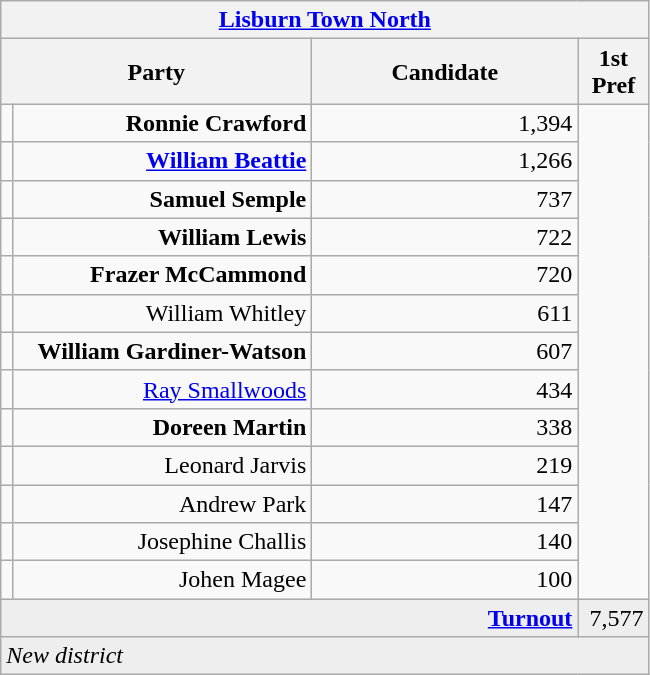<table class="wikitable">
<tr>
<th colspan="4" align="center"><a href='#'>Lisburn Town North</a></th>
</tr>
<tr>
<th colspan="2" align="center" width=200>Party</th>
<th width=170>Candidate</th>
<th width=40>1st Pref</th>
</tr>
<tr>
<td></td>
<td align="right"><strong>Ronnie Crawford</strong></td>
<td align="right">1,394</td>
</tr>
<tr>
<td></td>
<td align="right"><strong><a href='#'>William Beattie</a></strong></td>
<td align="right">1,266</td>
</tr>
<tr>
<td></td>
<td align="right"><strong>Samuel Semple</strong></td>
<td align="right">737</td>
</tr>
<tr>
<td></td>
<td align="right"><strong>William Lewis</strong></td>
<td align="right">722</td>
</tr>
<tr>
<td></td>
<td align="right"><strong>Frazer McCammond</strong></td>
<td align="right">720</td>
</tr>
<tr>
<td></td>
<td align="right">William Whitley</td>
<td align="right">611</td>
</tr>
<tr>
<td></td>
<td align="right"><strong>William Gardiner-Watson</strong></td>
<td align="right">607</td>
</tr>
<tr>
<td></td>
<td align="right"><a href='#'>Ray Smallwoods</a></td>
<td align="right">434</td>
</tr>
<tr>
<td></td>
<td align="right"><strong>Doreen Martin</strong></td>
<td align="right">338</td>
</tr>
<tr>
<td></td>
<td align="right">Leonard Jarvis</td>
<td align="right">219</td>
</tr>
<tr>
<td></td>
<td align="right">Andrew Park</td>
<td align="right">147</td>
</tr>
<tr>
<td></td>
<td align="right">Josephine Challis</td>
<td align="right">140</td>
</tr>
<tr>
<td></td>
<td align="right">Johen Magee</td>
<td align="right">100</td>
</tr>
<tr bgcolor="EEEEEE">
<td colspan=3 align="right"><strong><a href='#'>Turnout</a></strong></td>
<td align="right">7,577</td>
</tr>
<tr>
<td colspan=4 bgcolor="EEEEEE"><em>New district</em></td>
</tr>
</table>
